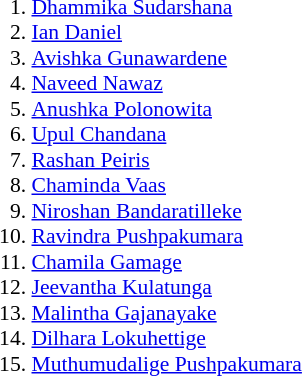<table border=0 style="font-size:90%; text-align:left;">
<tr>
<td width=25% valign=top><br><ol><li><a href='#'>Dhammika Sudarshana</a></li><li><a href='#'>Ian Daniel</a></li><li><a href='#'>Avishka Gunawardene</a></li><li><a href='#'>Naveed Nawaz</a></li><li><a href='#'>Anushka Polonowita</a></li><li><a href='#'>Upul Chandana</a></li><li><a href='#'>Rashan Peiris</a></li><li><a href='#'>Chaminda Vaas</a></li><li><a href='#'>Niroshan Bandaratilleke</a></li><li><a href='#'>Ravindra Pushpakumara</a></li><li><a href='#'>Chamila Gamage</a></li><li><a href='#'>Jeevantha Kulatunga</a></li><li><a href='#'>Malintha Gajanayake</a></li><li><a href='#'>Dilhara Lokuhettige</a></li><li><a href='#'>Muthumudalige Pushpakumara</a></li></ol></td>
</tr>
</table>
